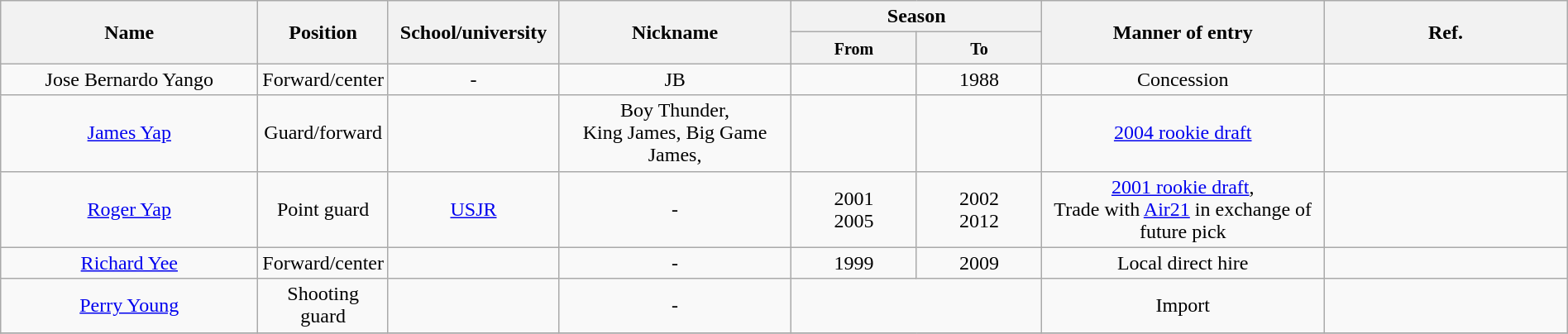<table class="wikitable sortable" style="text-align:center" width="100%">
<tr>
<th style="width:200px;" rowspan="2">Name</th>
<th style="width:80px;" rowspan="2">Position</th>
<th style="width:130px;" rowspan="2">School/university</th>
<th style="width:180px;" rowspan="2">Nickname</th>
<th style="width:130px; text-align:center;" colspan="2">Season</th>
<th style="width:220px; text-align:center;" rowspan="2">Manner of entry</th>
<th rowspan="2" class=unsortable>Ref.</th>
</tr>
<tr>
<th style="width:8%; text-align:center;"><small>From</small></th>
<th style="width:8%; text-align:center;"><small>To</small></th>
</tr>
<tr>
<td>Jose Bernardo Yango</td>
<td>Forward/center</td>
<td>-</td>
<td>JB</td>
<td></td>
<td>1988</td>
<td>Concession</td>
<td></td>
</tr>
<tr>
<td><a href='#'>James Yap</a></td>
<td>Guard/forward</td>
<td></td>
<td>Boy Thunder,<br>King James, 
Big Game James,</td>
<td></td>
<td></td>
<td><a href='#'>2004 rookie draft</a></td>
<td></td>
</tr>
<tr>
<td><a href='#'>Roger Yap</a></td>
<td>Point guard</td>
<td><a href='#'>USJR</a></td>
<td>-</td>
<td>2001<br>2005</td>
<td>2002<br>2012</td>
<td><a href='#'>2001 rookie draft</a>,<br>Trade with <a href='#'>Air21</a> in exchange of future pick</td>
<td></td>
</tr>
<tr>
<td><a href='#'>Richard Yee</a></td>
<td>Forward/center</td>
<td></td>
<td>-</td>
<td>1999</td>
<td>2009</td>
<td>Local direct hire</td>
<td></td>
</tr>
<tr>
<td><a href='#'>Perry Young</a></td>
<td>Shooting guard</td>
<td></td>
<td>-</td>
<td colspan="2"></td>
<td>Import</td>
<td></td>
</tr>
<tr>
</tr>
</table>
